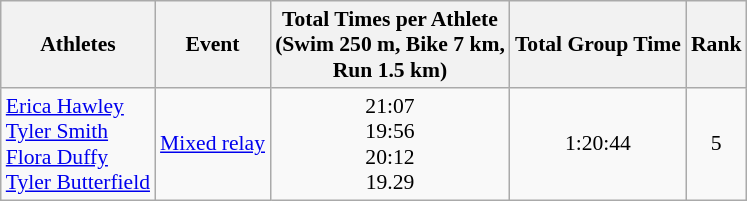<table class="wikitable" border="1" style="font-size:90%">
<tr>
<th>Athletes</th>
<th>Event</th>
<th>Total Times per Athlete <br> (Swim 250 m, Bike 7 km, <br> Run 1.5 km)</th>
<th>Total Group Time</th>
<th>Rank</th>
</tr>
<tr align=center>
<td align=left><a href='#'>Erica Hawley</a><br><a href='#'>Tyler Smith</a><br><a href='#'>Flora Duffy</a><br><a href='#'>Tyler Butterfield</a></td>
<td align=left><a href='#'>Mixed relay</a></td>
<td>21:07<br>19:56<br>20:12<br>19.29</td>
<td>1:20:44</td>
<td>5</td>
</tr>
</table>
